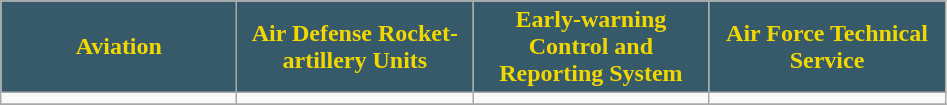<table class="wikitable">
<tr>
<th style="color:#F3D800; background-color:#365A6A;" align="center"; width="150">Aviation</th>
<th style="color:#F3D800; background-color:#365A6A;" align="center"; width="150">Air Defense Rocket-artillery Units</th>
<th style="color:#F3D800; background-color:#365A6A;" align="center"; width="150">Early-warning Control and Reporting System</th>
<th style="color:#F3D800; background-color:#365A6A;" align="center"; width="150">Air Force Technical Service</th>
</tr>
<tr>
<td></td>
<td></td>
<td></td>
<td></td>
</tr>
<tr>
</tr>
</table>
